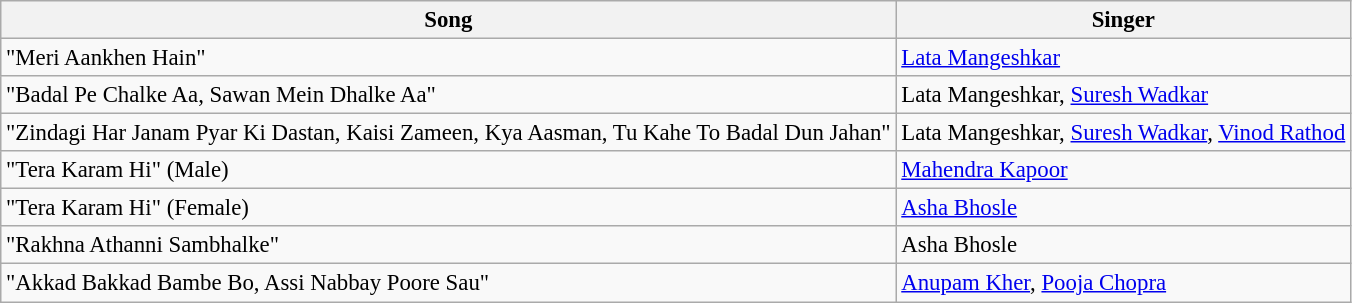<table class="wikitable" style="font-size:95%;">
<tr>
<th>Song</th>
<th>Singer</th>
</tr>
<tr>
<td>"Meri Aankhen Hain"</td>
<td><a href='#'>Lata Mangeshkar</a></td>
</tr>
<tr>
<td>"Badal Pe Chalke Aa, Sawan Mein Dhalke Aa"</td>
<td>Lata Mangeshkar, <a href='#'>Suresh Wadkar</a></td>
</tr>
<tr>
<td>"Zindagi Har Janam Pyar Ki Dastan, Kaisi Zameen, Kya Aasman, Tu Kahe To Badal Dun Jahan"</td>
<td>Lata Mangeshkar, <a href='#'>Suresh Wadkar</a>, <a href='#'>Vinod Rathod</a></td>
</tr>
<tr>
<td>"Tera Karam Hi" (Male)</td>
<td><a href='#'>Mahendra Kapoor</a></td>
</tr>
<tr>
<td>"Tera Karam Hi" (Female)</td>
<td><a href='#'>Asha Bhosle</a></td>
</tr>
<tr>
<td>"Rakhna Athanni Sambhalke"</td>
<td>Asha Bhosle</td>
</tr>
<tr>
<td>"Akkad Bakkad Bambe Bo, Assi Nabbay Poore Sau"</td>
<td><a href='#'>Anupam Kher</a>, <a href='#'>Pooja Chopra</a></td>
</tr>
</table>
